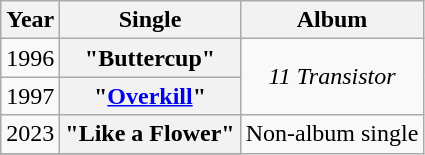<table class="wikitable plainrowheaders" style="text-align:center;">
<tr>
<th scope="col" rowspan="1">Year</th>
<th scope="col" rowspan="1">Single</th>
<th scope="col" rowspan="1">Album</th>
</tr>
<tr>
<td rowspan="1">1996</td>
<th scope="row">"Buttercup"</th>
<td rowspan="2"><em>11 Transistor</em></td>
</tr>
<tr>
<td rowspan="1">1997</td>
<th scope="row">"<a href='#'>Overkill</a>"</th>
</tr>
<tr>
<td rowspan="1">2023</td>
<th scope="row">"Like a Flower"</th>
<td rowspan="2">Non-album single</td>
</tr>
<tr>
</tr>
</table>
